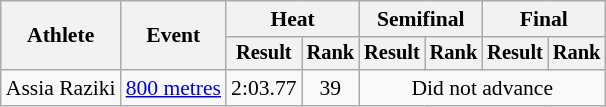<table class="wikitable" style="text-align:center; font-size:90%">
<tr>
<th rowspan="2">Athlete</th>
<th rowspan="2">Event</th>
<th colspan="2">Heat</th>
<th colspan="2">Semifinal</th>
<th colspan="2">Final</th>
</tr>
<tr style="font-size:95%">
<th>Result</th>
<th>Rank</th>
<th>Result</th>
<th>Rank</th>
<th>Result</th>
<th>Rank</th>
</tr>
<tr>
<td style="text-align:left">Assia Raziki</td>
<td style="text-align:left"><a href='#'>800 metres</a></td>
<td>2:03.77</td>
<td>39</td>
<td colspan="4">Did not advance</td>
</tr>
</table>
